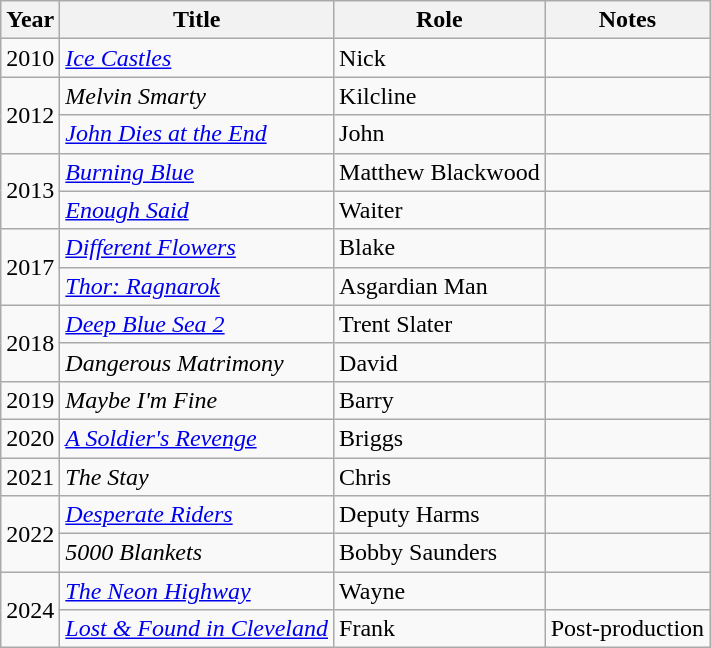<table class="wikitable sortable">
<tr>
<th>Year</th>
<th>Title</th>
<th>Role</th>
<th class="unsortable">Notes</th>
</tr>
<tr>
<td>2010</td>
<td><em><a href='#'>Ice Castles</a></em></td>
<td>Nick</td>
<td></td>
</tr>
<tr>
<td rowspan="2">2012</td>
<td><em>Melvin Smarty</em></td>
<td>Kilcline</td>
<td></td>
</tr>
<tr>
<td><em><a href='#'>John Dies at the End</a></em></td>
<td>John</td>
<td></td>
</tr>
<tr>
<td rowspan="2">2013</td>
<td><em><a href='#'>Burning Blue</a></em></td>
<td>Matthew Blackwood</td>
<td></td>
</tr>
<tr>
<td><em><a href='#'>Enough Said</a></em></td>
<td>Waiter</td>
<td></td>
</tr>
<tr>
<td rowspan="2">2017</td>
<td><em><a href='#'>Different Flowers</a></em></td>
<td>Blake</td>
<td></td>
</tr>
<tr>
<td><em><a href='#'>Thor: Ragnarok</a></em></td>
<td>Asgardian Man</td>
<td></td>
</tr>
<tr>
<td rowspan="2">2018</td>
<td><em><a href='#'>Deep Blue Sea 2</a></em></td>
<td>Trent Slater</td>
<td></td>
</tr>
<tr>
<td><em>Dangerous Matrimony</em></td>
<td>David</td>
<td></td>
</tr>
<tr>
<td>2019</td>
<td><em>Maybe I'm Fine</em></td>
<td>Barry</td>
<td></td>
</tr>
<tr>
<td>2020</td>
<td><em><a href='#'>A Soldier's Revenge</a></em></td>
<td>Briggs</td>
<td></td>
</tr>
<tr>
<td>2021</td>
<td><em>The Stay</em></td>
<td>Chris</td>
<td></td>
</tr>
<tr>
<td rowspan="2">2022</td>
<td><em><a href='#'>Desperate Riders</a></em></td>
<td>Deputy Harms</td>
<td></td>
</tr>
<tr>
<td><em>5000 Blankets</em></td>
<td>Bobby Saunders</td>
<td></td>
</tr>
<tr>
<td rowspan="2">2024</td>
<td><em><a href='#'>The Neon Highway</a></em></td>
<td>Wayne</td>
<td></td>
</tr>
<tr>
<td><em><a href='#'>Lost & Found in Cleveland</a></em></td>
<td>Frank</td>
<td>Post-production</td>
</tr>
</table>
